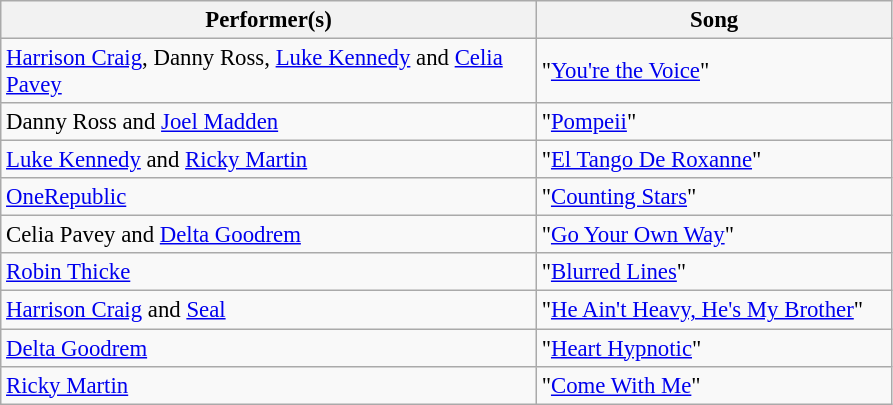<table class="wikitable" style="font-size:95%;">
<tr>
<th scope="col" style="width:350px;">Performer(s)</th>
<th scope="col" style="width:230px;">Song</th>
</tr>
<tr>
<td><a href='#'>Harrison Craig</a>, Danny Ross, <a href='#'>Luke Kennedy</a> and <a href='#'>Celia Pavey</a></td>
<td>"<a href='#'>You're the Voice</a>"</td>
</tr>
<tr>
<td>Danny Ross and <a href='#'>Joel Madden</a></td>
<td>"<a href='#'>Pompeii</a>"</td>
</tr>
<tr>
<td><a href='#'>Luke Kennedy</a> and <a href='#'>Ricky Martin</a></td>
<td>"<a href='#'>El Tango De Roxanne</a>"</td>
</tr>
<tr>
<td><a href='#'>OneRepublic</a></td>
<td>"<a href='#'>Counting Stars</a>"</td>
</tr>
<tr>
<td>Celia Pavey and <a href='#'>Delta Goodrem</a></td>
<td>"<a href='#'>Go Your Own Way</a>"</td>
</tr>
<tr>
<td><a href='#'>Robin Thicke</a></td>
<td>"<a href='#'>Blurred Lines</a>"</td>
</tr>
<tr>
<td><a href='#'>Harrison Craig</a> and <a href='#'>Seal</a></td>
<td>"<a href='#'>He Ain't Heavy, He's My Brother</a>"</td>
</tr>
<tr>
<td><a href='#'>Delta Goodrem</a></td>
<td>"<a href='#'>Heart Hypnotic</a>"</td>
</tr>
<tr>
<td><a href='#'>Ricky Martin</a></td>
<td>"<a href='#'>Come With Me</a>"</td>
</tr>
</table>
